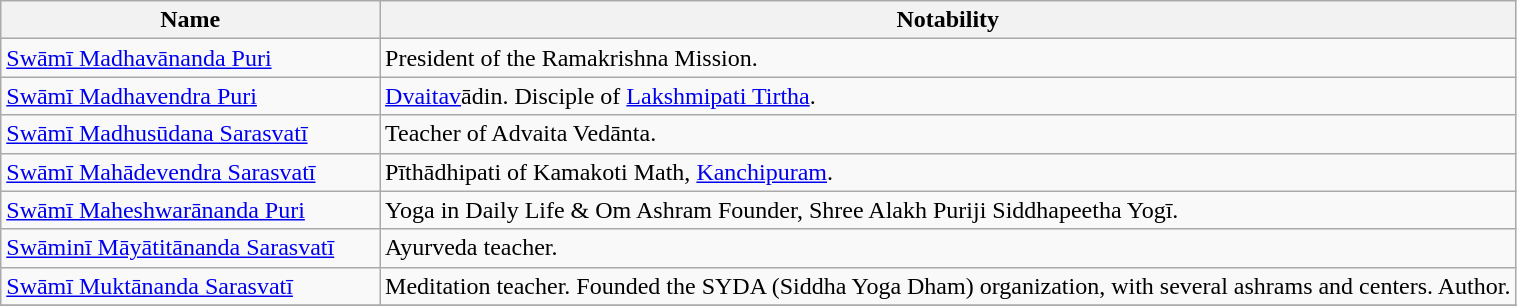<table class="wikitable">
<tr>
<th width=25%>Name</th>
<th>Notability</th>
</tr>
<tr>
<td><a href='#'>Swāmī Madhavānanda Puri</a></td>
<td>President of the Ramakrishna Mission.</td>
</tr>
<tr>
<td><a href='#'>Swāmī Madhavendra Puri</a></td>
<td><a href='#'>Dvaitav</a>ādin. Disciple of <a href='#'>Lakshmipati Tirtha</a>.</td>
</tr>
<tr>
<td><a href='#'>Swāmī Madhusūdana Sarasvatī</a></td>
<td>Teacher of Advaita Vedānta.</td>
</tr>
<tr>
<td><a href='#'>Swāmī Mahādevendra Sarasvatī</a></td>
<td>Pīthādhipati of Kamakoti Math, <a href='#'>Kanchipuram</a>.</td>
</tr>
<tr>
<td><a href='#'>Swāmī Maheshwarānanda Puri</a></td>
<td>Yoga in Daily Life & Om Ashram Founder, Shree Alakh Puriji Siddhapeetha Yogī.</td>
</tr>
<tr>
<td><a href='#'>Swāminī Māyātitānanda Sarasvatī</a></td>
<td>Ayurveda teacher.</td>
</tr>
<tr>
<td><a href='#'>Swāmī Muktānanda Sarasvatī</a></td>
<td>Meditation teacher. Founded the SYDA (Siddha Yoga Dham) organization, with several ashrams and centers. Author.</td>
</tr>
<tr>
</tr>
</table>
